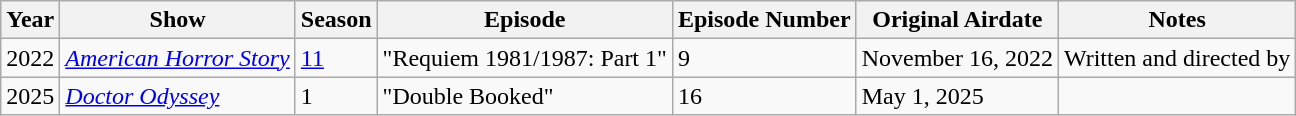<table class="wikitable">
<tr>
<th>Year</th>
<th>Show</th>
<th>Season</th>
<th>Episode</th>
<th>Episode Number</th>
<th>Original Airdate</th>
<th>Notes</th>
</tr>
<tr>
<td>2022</td>
<td><em><a href='#'>American Horror Story</a></em></td>
<td><a href='#'>11</a></td>
<td>"Requiem 1981/1987: Part 1"</td>
<td>9</td>
<td>November 16, 2022</td>
<td>Written and directed by</td>
</tr>
<tr>
<td>2025</td>
<td><em><a href='#'>Doctor Odyssey</a></em></td>
<td>1</td>
<td>"Double Booked"</td>
<td>16</td>
<td>May 1, 2025</td>
<td></td>
</tr>
</table>
